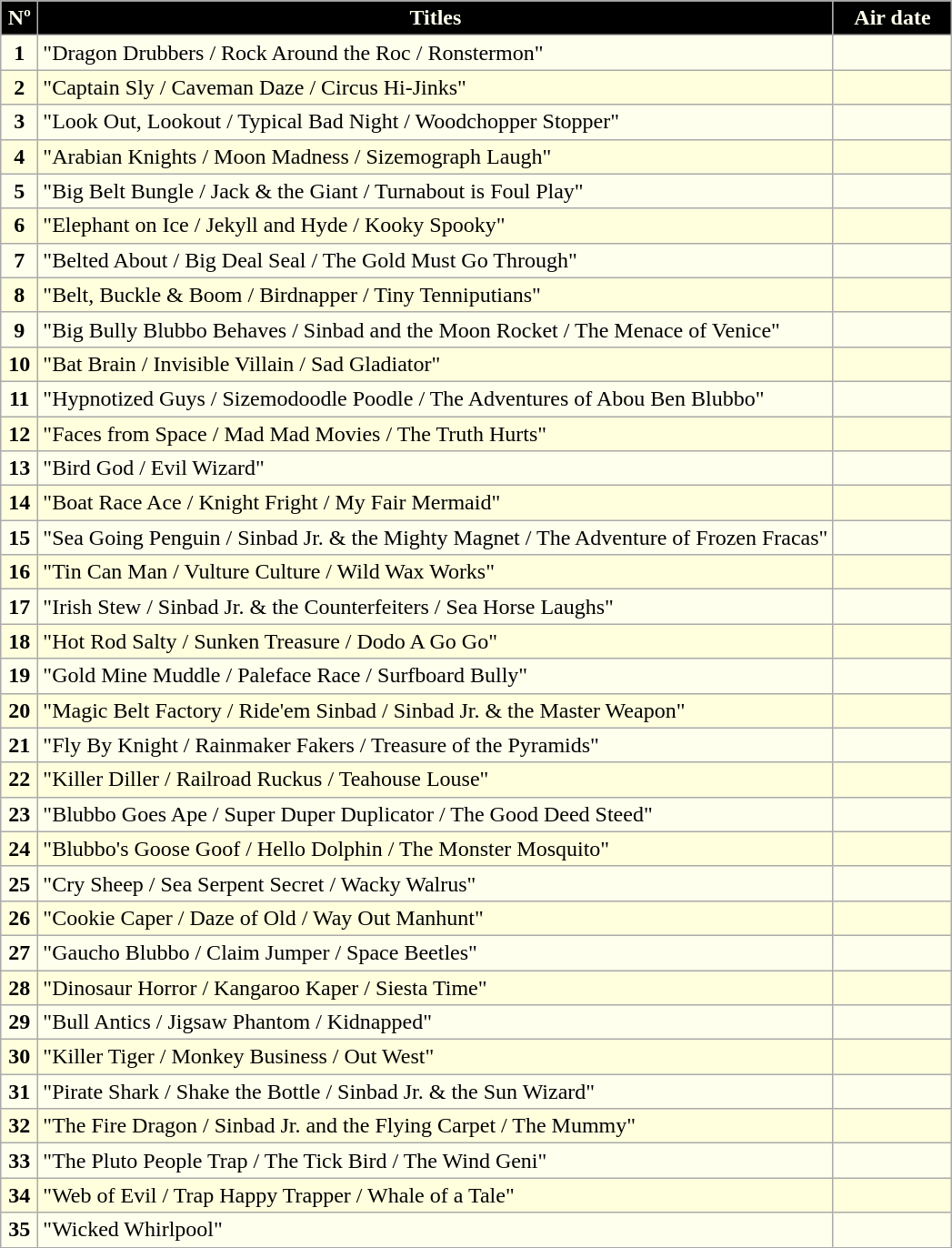<table class=wikitable style="text-align:center; background:#FFFFEE">
<tr style="color:#FFFFEE">
<th style="background:#000000; width:20px">Nº</th>
<th style="background:#000000">Titles</th>
<th style="background:#000000; width:80px">Air date</th>
</tr>
<tr>
<td><strong>1</strong></td>
<td align="left">"Dragon Drubbers / Rock Around the Roc / Ronstermon"</td>
<td></td>
</tr>
<tr style="background:#FFFFDE;">
<td><strong>2</strong></td>
<td align="left">"Captain Sly / Caveman Daze / Circus Hi-Jinks"</td>
<td></td>
</tr>
<tr>
<td><strong>3</strong></td>
<td align="left">"Look Out, Lookout / Typical Bad Night / Woodchopper Stopper"</td>
<td></td>
</tr>
<tr style="background:#FFFFDE;">
<td><strong>4</strong></td>
<td align="left">"Arabian Knights / Moon Madness / Sizemograph Laugh"</td>
<td></td>
</tr>
<tr>
<td><strong>5</strong></td>
<td align="left">"Big Belt Bungle / Jack & the Giant / Turnabout is Foul Play"</td>
<td></td>
</tr>
<tr style="background:#FFFFDE;">
<td><strong>6</strong></td>
<td align="left">"Elephant on Ice / Jekyll and Hyde / Kooky Spooky"</td>
<td></td>
</tr>
<tr>
<td><strong>7</strong></td>
<td align="left">"Belted About / Big Deal Seal / The Gold Must Go Through"</td>
<td></td>
</tr>
<tr style="background:#FFFFDE;">
<td><strong>8</strong></td>
<td align="left">"Belt, Buckle & Boom / Birdnapper / Tiny Tenniputians"</td>
<td></td>
</tr>
<tr>
<td><strong>9</strong></td>
<td align="left">"Big Bully Blubbo Behaves / Sinbad and the Moon Rocket / The Menace of Venice"</td>
<td></td>
</tr>
<tr style="background:#FFFFDE;">
<td><strong>10</strong></td>
<td align="left">"Bat Brain / Invisible Villain / Sad Gladiator"</td>
<td></td>
</tr>
<tr>
<td><strong>11</strong></td>
<td align="left">"Hypnotized Guys / Sizemodoodle Poodle / The Adventures of Abou Ben Blubbo"</td>
<td></td>
</tr>
<tr style="background:#FFFFDE;">
<td><strong>12</strong></td>
<td align="left">"Faces from Space / Mad Mad Movies / The Truth Hurts"</td>
<td></td>
</tr>
<tr>
<td><strong>13</strong></td>
<td align="left">"Bird God / Evil Wizard"</td>
<td></td>
</tr>
<tr style="background:#FFFFDE;">
<td><strong>14</strong></td>
<td align="left">"Boat Race Ace / Knight Fright / My Fair Mermaid"</td>
<td></td>
</tr>
<tr>
<td><strong>15</strong></td>
<td align="left">"Sea Going Penguin / Sinbad Jr. & the Mighty Magnet / The Adventure of Frozen Fracas"</td>
<td></td>
</tr>
<tr style="background:#FFFFDE;">
<td><strong>16</strong></td>
<td align="left">"Tin Can Man / Vulture Culture / Wild Wax Works"</td>
<td></td>
</tr>
<tr>
<td><strong>17</strong></td>
<td align="left">"Irish Stew / Sinbad Jr. & the Counterfeiters / Sea Horse Laughs"</td>
<td></td>
</tr>
<tr style="background:#FFFFDE;">
<td><strong>18</strong></td>
<td align="left">"Hot Rod Salty / Sunken Treasure / Dodo A Go Go"</td>
<td></td>
</tr>
<tr>
<td><strong>19</strong></td>
<td align="left">"Gold Mine Muddle / Paleface Race / Surfboard Bully"</td>
<td></td>
</tr>
<tr style="background:#FFFFDE;">
<td><strong>20</strong></td>
<td align="left">"Magic Belt Factory / Ride'em Sinbad / Sinbad Jr. & the Master Weapon"</td>
<td></td>
</tr>
<tr>
<td><strong>21</strong></td>
<td align="left">"Fly By Knight / Rainmaker Fakers / Treasure of the Pyramids"</td>
<td></td>
</tr>
<tr style="background:#FFFFDE;">
<td><strong>22</strong></td>
<td align="left">"Killer Diller / Railroad Ruckus / Teahouse Louse"</td>
<td></td>
</tr>
<tr>
<td><strong>23</strong></td>
<td align="left">"Blubbo Goes Ape / Super Duper Duplicator / The Good Deed Steed"</td>
<td></td>
</tr>
<tr style="background:#FFFFDE;">
<td><strong>24</strong></td>
<td align="left">"Blubbo's Goose Goof / Hello Dolphin / The Monster Mosquito"</td>
<td></td>
</tr>
<tr>
<td><strong>25</strong></td>
<td align="left">"Cry Sheep / Sea Serpent Secret / Wacky Walrus"</td>
<td></td>
</tr>
<tr style="background:#FFFFDE;">
<td><strong>26</strong></td>
<td align="left">"Cookie Caper / Daze of Old / Way Out Manhunt"</td>
<td></td>
</tr>
<tr>
<td><strong>27</strong></td>
<td align="left">"Gaucho Blubbo / Claim Jumper / Space Beetles"</td>
<td></td>
</tr>
<tr style="background:#FFFFDE;">
<td><strong>28</strong></td>
<td align="left">"Dinosaur Horror / Kangaroo Kaper / Siesta Time"</td>
<td></td>
</tr>
<tr>
<td><strong>29</strong></td>
<td align="left">"Bull Antics / Jigsaw Phantom / Kidnapped"</td>
<td></td>
</tr>
<tr style="background:#FFFFDE;">
<td><strong>30</strong></td>
<td align="left">"Killer Tiger / Monkey Business / Out West"</td>
<td></td>
</tr>
<tr>
<td><strong>31</strong></td>
<td align="left">"Pirate Shark / Shake the Bottle / Sinbad Jr. & the Sun Wizard"</td>
<td></td>
</tr>
<tr style="background:#FFFFDE;">
<td><strong>32</strong></td>
<td align="left">"The Fire Dragon / Sinbad Jr. and the Flying Carpet / The Mummy"</td>
<td></td>
</tr>
<tr>
<td><strong>33</strong></td>
<td align="left">"The Pluto People Trap / The Tick Bird / The Wind Geni"</td>
<td></td>
</tr>
<tr style="background:#FFFFDE;">
<td><strong>34</strong></td>
<td align="left">"Web of Evil / Trap Happy Trapper / Whale of a Tale"</td>
<td></td>
</tr>
<tr>
<td><strong>35</strong></td>
<td align="left">"Wicked Whirlpool"</td>
<td></td>
</tr>
</table>
